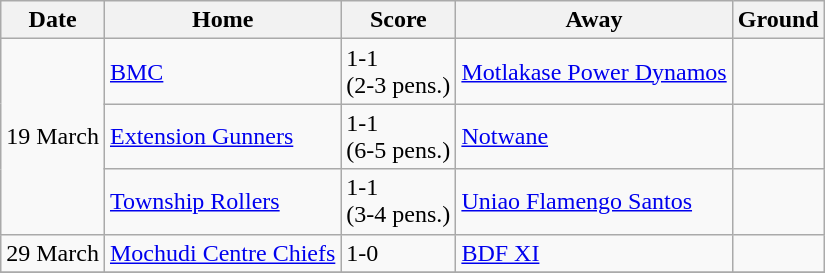<table class="wikitable">
<tr>
<th>Date</th>
<th>Home</th>
<th>Score</th>
<th>Away</th>
<th>Ground</th>
</tr>
<tr>
<td rowspan="3">19 March</td>
<td><a href='#'>BMC</a></td>
<td>1-1<br>(2-3 pens.)</td>
<td><a href='#'>Motlakase Power Dynamos</a></td>
<td></td>
</tr>
<tr>
<td><a href='#'>Extension Gunners</a></td>
<td>1-1<br>(6-5 pens.)</td>
<td><a href='#'>Notwane</a></td>
<td></td>
</tr>
<tr>
<td><a href='#'>Township Rollers</a></td>
<td>1-1<br>(3-4 pens.)</td>
<td><a href='#'>Uniao Flamengo Santos</a></td>
<td></td>
</tr>
<tr>
<td>29 March</td>
<td><a href='#'>Mochudi Centre Chiefs</a></td>
<td>1-0</td>
<td><a href='#'>BDF XI</a></td>
<td></td>
</tr>
<tr>
</tr>
</table>
